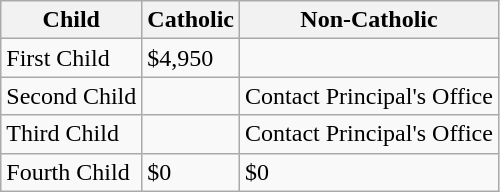<table class="wikitable">
<tr>
<th>Child</th>
<th>Catholic</th>
<th>Non-Catholic</th>
</tr>
<tr>
<td>First Child</td>
<td>$4,950</td>
</tr>
<tr>
<td>Second Child</td>
<td></td>
<td>Contact Principal's Office</td>
</tr>
<tr>
<td>Third Child</td>
<td></td>
<td>Contact Principal's Office</td>
</tr>
<tr>
<td>Fourth Child</td>
<td>$0</td>
<td>$0</td>
</tr>
</table>
